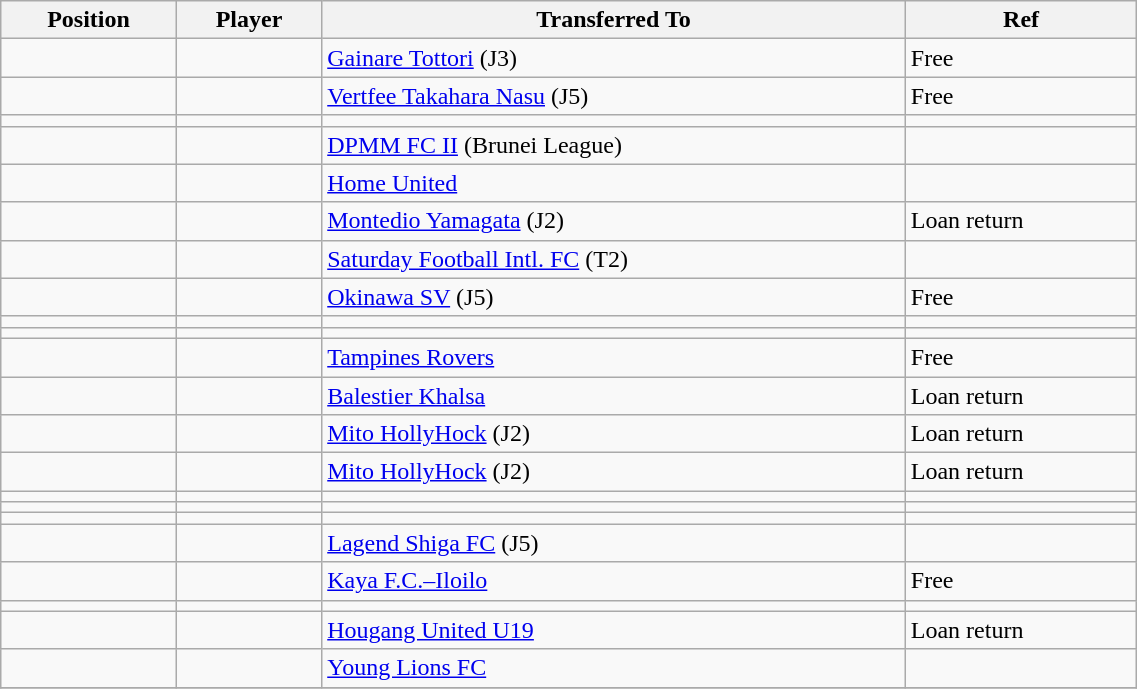<table class="wikitable sortable" style="width:60%; text-align:center; font-size:100%; text-align:left;">
<tr>
<th><strong>Position</strong></th>
<th><strong>Player</strong></th>
<th><strong>Transferred To</strong></th>
<th><strong>Ref</strong></th>
</tr>
<tr>
<td></td>
<td></td>
<td> <a href='#'>Gainare Tottori</a> (J3)</td>
<td>Free </td>
</tr>
<tr>
<td></td>
<td></td>
<td> <a href='#'>Vertfee Takahara Nasu</a> (J5)</td>
<td>Free</td>
</tr>
<tr>
<td></td>
<td></td>
<td></td>
<td></td>
</tr>
<tr>
<td></td>
<td></td>
<td> <a href='#'>DPMM FC II</a> (Brunei League)</td>
<td></td>
</tr>
<tr>
<td></td>
<td></td>
<td> <a href='#'>Home United</a></td>
<td></td>
</tr>
<tr>
<td></td>
<td></td>
<td> <a href='#'>Montedio Yamagata</a> (J2)</td>
<td>Loan return </td>
</tr>
<tr>
<td></td>
<td></td>
<td> <a href='#'>Saturday Football Intl. FC</a> (T2)</td>
<td></td>
</tr>
<tr>
<td></td>
<td></td>
<td> <a href='#'>Okinawa SV</a> (J5)</td>
<td>Free</td>
</tr>
<tr>
<td></td>
<td></td>
<td></td>
<td></td>
</tr>
<tr>
<td></td>
<td></td>
<td></td>
<td></td>
</tr>
<tr>
<td></td>
<td></td>
<td> <a href='#'>Tampines Rovers</a></td>
<td>Free </td>
</tr>
<tr>
<td></td>
<td></td>
<td> <a href='#'>Balestier Khalsa </a></td>
<td>Loan return </td>
</tr>
<tr>
<td></td>
<td></td>
<td> <a href='#'>Mito HollyHock</a> (J2)</td>
<td>Loan return </td>
</tr>
<tr>
<td></td>
<td></td>
<td> <a href='#'>Mito HollyHock</a> (J2)</td>
<td>Loan return </td>
</tr>
<tr>
<td></td>
<td></td>
<td></td>
<td></td>
</tr>
<tr>
<td></td>
<td></td>
<td></td>
<td></td>
</tr>
<tr>
<td></td>
<td></td>
<td></td>
<td></td>
</tr>
<tr>
<td></td>
<td></td>
<td> <a href='#'>Lagend Shiga FC</a> (J5)</td>
<td></td>
</tr>
<tr>
<td></td>
<td></td>
<td> <a href='#'>Kaya F.C.–Iloilo</a></td>
<td>Free</td>
</tr>
<tr>
<td></td>
<td></td>
<td></td>
<td></td>
</tr>
<tr>
<td></td>
<td></td>
<td> <a href='#'>Hougang United U19</a></td>
<td>Loan return </td>
</tr>
<tr>
<td></td>
<td></td>
<td> <a href='#'>Young Lions FC</a></td>
<td></td>
</tr>
<tr>
</tr>
</table>
